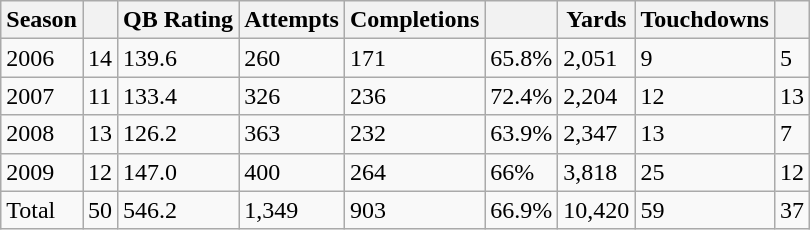<table class="wikitable">
<tr>
<th>Season</th>
<th></th>
<th>QB Rating</th>
<th>Attempts</th>
<th>Completions</th>
<th></th>
<th>Yards</th>
<th>Touchdowns</th>
<th></th>
</tr>
<tr>
<td>2006</td>
<td>14</td>
<td>139.6</td>
<td>260</td>
<td>171</td>
<td>65.8%</td>
<td>2,051</td>
<td>9</td>
<td>5</td>
</tr>
<tr>
<td>2007</td>
<td>11</td>
<td>133.4</td>
<td>326</td>
<td>236</td>
<td>72.4%</td>
<td>2,204</td>
<td>12</td>
<td>13</td>
</tr>
<tr>
<td>2008</td>
<td>13</td>
<td>126.2</td>
<td>363</td>
<td>232</td>
<td>63.9%</td>
<td>2,347</td>
<td>13</td>
<td>7</td>
</tr>
<tr>
<td>2009</td>
<td>12</td>
<td>147.0</td>
<td>400</td>
<td>264</td>
<td>66%</td>
<td>3,818</td>
<td>25</td>
<td>12</td>
</tr>
<tr>
<td>Total</td>
<td>50</td>
<td>546.2</td>
<td>1,349</td>
<td>903</td>
<td>66.9%</td>
<td>10,420</td>
<td>59</td>
<td>37</td>
</tr>
</table>
